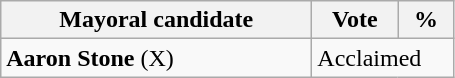<table class="wikitable">
<tr>
<th width="200px">Mayoral candidate</th>
<th width="50px">Vote</th>
<th width="30px">%</th>
</tr>
<tr>
<td><strong>Aaron Stone</strong> (X) </td>
<td colspan="2">Acclaimed</td>
</tr>
</table>
